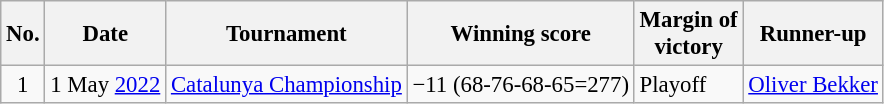<table class="wikitable" style="font-size:95%;">
<tr>
<th>No.</th>
<th>Date</th>
<th>Tournament</th>
<th>Winning score</th>
<th>Margin of<br>victory</th>
<th>Runner-up</th>
</tr>
<tr>
<td align=center>1</td>
<td align=right>1 May <a href='#'>2022</a></td>
<td><a href='#'>Catalunya Championship</a></td>
<td>−11 (68-76-68-65=277)</td>
<td>Playoff</td>
<td> <a href='#'>Oliver Bekker</a></td>
</tr>
</table>
